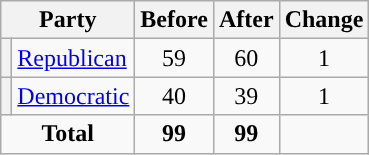<table class="wikitable" style="text-align:center;">
<tr>
<th colspan="2">Party</th>
<th>Before</th>
<th>After</th>
<th>Change</th>
</tr>
<tr>
<th style="background-color:"></th>
<td style="text-align:left;"><a href='#'>Republican</a></td>
<td>59</td>
<td>60</td>
<td> 1</td>
</tr>
<tr>
<th style="background-color:"></th>
<td style="text-align:left;"><a href='#'>Democratic</a></td>
<td>40</td>
<td>39</td>
<td> 1</td>
</tr>
<tr>
<td colspan="2"><strong>Total</strong></td>
<td><strong>99</strong></td>
<td><strong>99</strong></td>
<td></td>
</tr>
</table>
